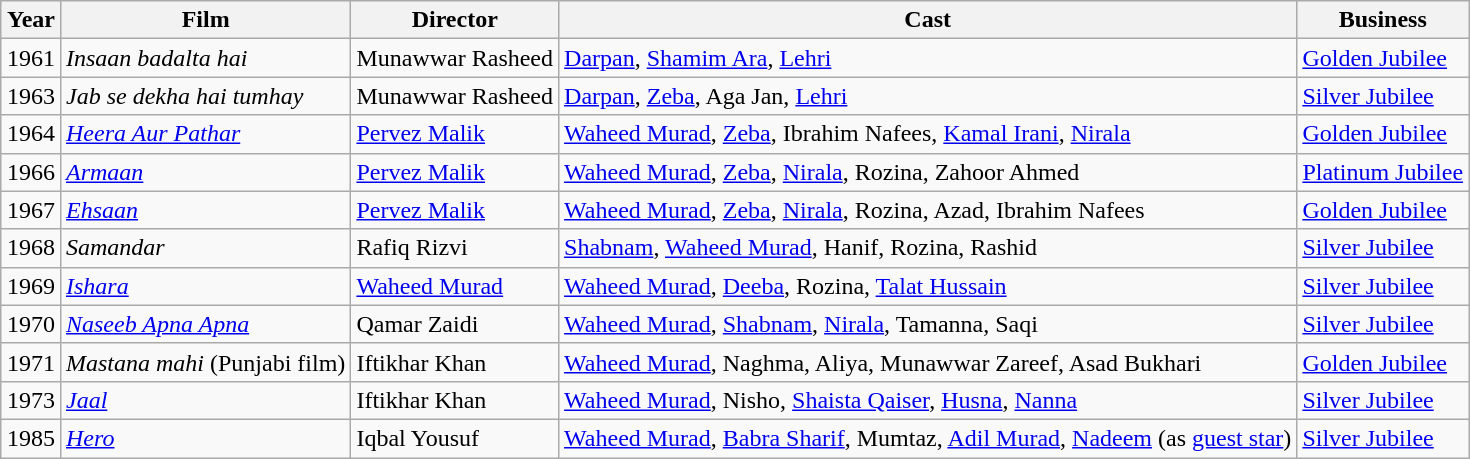<table class="wikitable sortable" style="margin-left:auto;margin-right:auto">
<tr>
<th>Year</th>
<th>Film</th>
<th>Director</th>
<th>Cast</th>
<th>Business</th>
</tr>
<tr>
<td>1961</td>
<td><em>Insaan badalta hai</em></td>
<td>Munawwar Rasheed</td>
<td><a href='#'>Darpan</a>, <a href='#'>Shamim Ara</a>, <a href='#'>Lehri</a></td>
<td><a href='#'>Golden Jubilee</a></td>
</tr>
<tr>
<td>1963</td>
<td><em>Jab se dekha hai tumhay</em></td>
<td>Munawwar Rasheed</td>
<td><a href='#'>Darpan</a>, <a href='#'>Zeba</a>, Aga Jan, <a href='#'>Lehri</a></td>
<td><a href='#'>Silver Jubilee</a></td>
</tr>
<tr>
<td>1964</td>
<td><em><a href='#'>Heera Aur Pathar</a></em></td>
<td><a href='#'>Pervez Malik</a></td>
<td><a href='#'>Waheed Murad</a>, <a href='#'>Zeba</a>, Ibrahim Nafees, <a href='#'>Kamal Irani</a>, <a href='#'>Nirala</a></td>
<td><a href='#'>Golden Jubilee</a></td>
</tr>
<tr>
<td>1966</td>
<td><em><a href='#'>Armaan</a></em></td>
<td><a href='#'>Pervez Malik</a></td>
<td><a href='#'>Waheed Murad</a>, <a href='#'>Zeba</a>, <a href='#'>Nirala</a>, Rozina, Zahoor Ahmed</td>
<td><a href='#'>Platinum Jubilee</a></td>
</tr>
<tr>
<td>1967</td>
<td><em><a href='#'>Ehsaan</a></em></td>
<td><a href='#'>Pervez Malik</a></td>
<td><a href='#'>Waheed Murad</a>, <a href='#'>Zeba</a>, <a href='#'>Nirala</a>, Rozina, Azad, Ibrahim Nafees</td>
<td><a href='#'>Golden Jubilee</a></td>
</tr>
<tr>
<td>1968</td>
<td><em>Samandar</em></td>
<td>Rafiq Rizvi</td>
<td><a href='#'>Shabnam</a>, <a href='#'>Waheed Murad</a>, Hanif, Rozina, Rashid</td>
<td><a href='#'>Silver Jubilee</a></td>
</tr>
<tr>
<td>1969</td>
<td><em><a href='#'>Ishara</a></em></td>
<td><a href='#'>Waheed Murad</a></td>
<td><a href='#'>Waheed Murad</a>, <a href='#'>Deeba</a>, Rozina, <a href='#'>Talat Hussain</a></td>
<td><a href='#'>Silver Jubilee</a></td>
</tr>
<tr>
<td>1970</td>
<td><em><a href='#'>Naseeb Apna Apna</a></em></td>
<td>Qamar Zaidi</td>
<td><a href='#'>Waheed Murad</a>, <a href='#'>Shabnam</a>, <a href='#'>Nirala</a>, Tamanna, Saqi</td>
<td><a href='#'>Silver Jubilee</a></td>
</tr>
<tr>
<td>1971</td>
<td><em>Mastana mahi</em> (Punjabi film)</td>
<td>Iftikhar Khan</td>
<td><a href='#'>Waheed Murad</a>, Naghma, Aliya, Munawwar Zareef, Asad Bukhari</td>
<td><a href='#'>Golden Jubilee</a></td>
</tr>
<tr>
<td>1973</td>
<td><em><a href='#'>Jaal</a></em></td>
<td>Iftikhar Khan</td>
<td><a href='#'>Waheed Murad</a>, Nisho, <a href='#'>Shaista Qaiser</a>, <a href='#'>Husna</a>, <a href='#'>Nanna</a></td>
<td><a href='#'>Silver Jubilee</a></td>
</tr>
<tr>
<td>1985</td>
<td><em><a href='#'>Hero</a></em></td>
<td>Iqbal Yousuf</td>
<td><a href='#'>Waheed Murad</a>, <a href='#'>Babra Sharif</a>, Mumtaz, <a href='#'>Adil Murad</a>, <a href='#'>Nadeem</a> (as <a href='#'>guest star</a>)</td>
<td><a href='#'>Silver Jubilee</a></td>
</tr>
</table>
